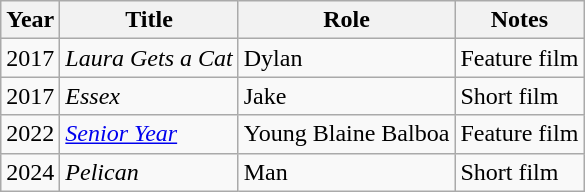<table class="wikitable sortable">
<tr>
<th>Year</th>
<th>Title</th>
<th>Role</th>
<th class="unsortable">Notes</th>
</tr>
<tr>
<td>2017</td>
<td><em>Laura Gets a Cat</em></td>
<td>Dylan</td>
<td>Feature film</td>
</tr>
<tr>
<td>2017</td>
<td><em>Essex</em></td>
<td>Jake</td>
<td>Short film</td>
</tr>
<tr>
<td>2022</td>
<td><em><a href='#'>Senior Year</a></em></td>
<td>Young Blaine Balboa</td>
<td>Feature film</td>
</tr>
<tr>
<td>2024</td>
<td><em>Pelican</em></td>
<td>Man</td>
<td>Short film</td>
</tr>
</table>
